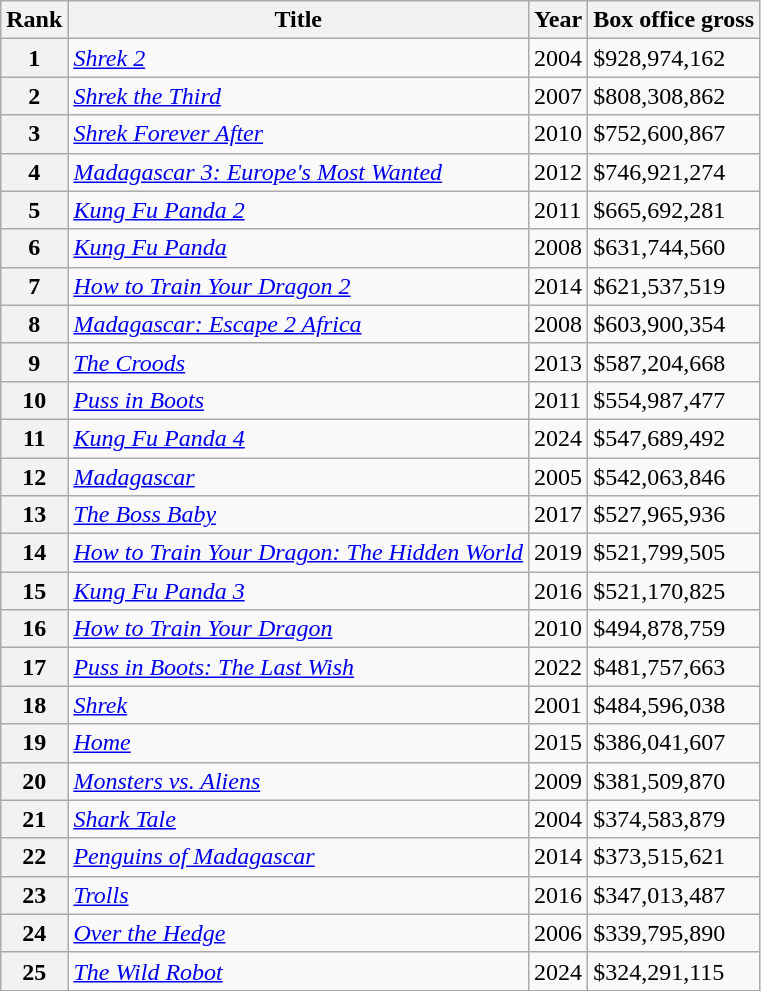<table class="wikitable sortable">
<tr>
<th scope="col">Rank</th>
<th scope="col">Title</th>
<th scope="col">Year</th>
<th scope="col">Box office gross</th>
</tr>
<tr>
<th>1</th>
<td><em><a href='#'>Shrek 2</a></em></td>
<td>2004</td>
<td>$928,974,162</td>
</tr>
<tr>
<th>2</th>
<td><em><a href='#'>Shrek the Third</a></em></td>
<td>2007</td>
<td>$808,308,862</td>
</tr>
<tr>
<th>3</th>
<td><em><a href='#'>Shrek Forever After</a></em></td>
<td>2010</td>
<td>$752,600,867</td>
</tr>
<tr>
<th>4</th>
<td><em><a href='#'>Madagascar 3: Europe's Most Wanted</a></em></td>
<td>2012</td>
<td>$746,921,274</td>
</tr>
<tr>
<th>5</th>
<td><em><a href='#'>Kung Fu Panda 2</a></em></td>
<td>2011</td>
<td>$665,692,281</td>
</tr>
<tr>
<th>6</th>
<td><em><a href='#'>Kung Fu Panda</a></em></td>
<td>2008</td>
<td>$631,744,560</td>
</tr>
<tr>
<th>7</th>
<td><em><a href='#'>How to Train Your Dragon 2</a></em></td>
<td>2014</td>
<td>$621,537,519</td>
</tr>
<tr>
<th>8</th>
<td><em><a href='#'>Madagascar: Escape 2 Africa</a></em></td>
<td>2008</td>
<td>$603,900,354</td>
</tr>
<tr>
<th>9</th>
<td><em><a href='#'>The Croods</a></em></td>
<td>2013</td>
<td>$587,204,668</td>
</tr>
<tr>
<th>10</th>
<td><em><a href='#'>Puss in Boots</a></em></td>
<td>2011</td>
<td>$554,987,477</td>
</tr>
<tr>
<th>11</th>
<td><em><a href='#'>Kung Fu Panda 4</a></em></td>
<td>2024</td>
<td>$547,689,492</td>
</tr>
<tr>
<th>12</th>
<td><em><a href='#'>Madagascar</a></em></td>
<td>2005</td>
<td>$542,063,846</td>
</tr>
<tr>
<th>13</th>
<td><em><a href='#'>The Boss Baby</a></em></td>
<td>2017</td>
<td>$527,965,936</td>
</tr>
<tr>
<th>14</th>
<td><em><a href='#'>How to Train Your Dragon: The Hidden World</a></em></td>
<td>2019</td>
<td>$521,799,505</td>
</tr>
<tr>
<th>15</th>
<td><em><a href='#'>Kung Fu Panda 3</a></em></td>
<td>2016</td>
<td>$521,170,825</td>
</tr>
<tr>
<th>16</th>
<td><em><a href='#'>How to Train Your Dragon</a></em></td>
<td>2010</td>
<td>$494,878,759</td>
</tr>
<tr>
<th>17</th>
<td><em><a href='#'>Puss in Boots: The Last Wish</a></em></td>
<td>2022</td>
<td>$481,757,663</td>
</tr>
<tr>
<th>18</th>
<td><em><a href='#'>Shrek</a></em></td>
<td>2001</td>
<td>$484,596,038</td>
</tr>
<tr>
<th>19</th>
<td><em><a href='#'>Home</a></em></td>
<td>2015</td>
<td>$386,041,607</td>
</tr>
<tr>
<th>20</th>
<td><em><a href='#'>Monsters vs. Aliens</a></em></td>
<td>2009</td>
<td>$381,509,870</td>
</tr>
<tr>
<th>21</th>
<td><em><a href='#'>Shark Tale</a></em></td>
<td>2004</td>
<td>$374,583,879</td>
</tr>
<tr>
<th>22</th>
<td><em><a href='#'>Penguins of Madagascar</a></em></td>
<td>2014</td>
<td>$373,515,621</td>
</tr>
<tr>
<th>23</th>
<td><em><a href='#'>Trolls</a></em></td>
<td>2016</td>
<td>$347,013,487</td>
</tr>
<tr>
<th>24</th>
<td><em><a href='#'>Over the Hedge</a></em></td>
<td>2006</td>
<td>$339,795,890</td>
</tr>
<tr>
<th>25</th>
<td><em><a href='#'>The Wild Robot</a></em></td>
<td>2024</td>
<td>$324,291,115</td>
</tr>
</table>
